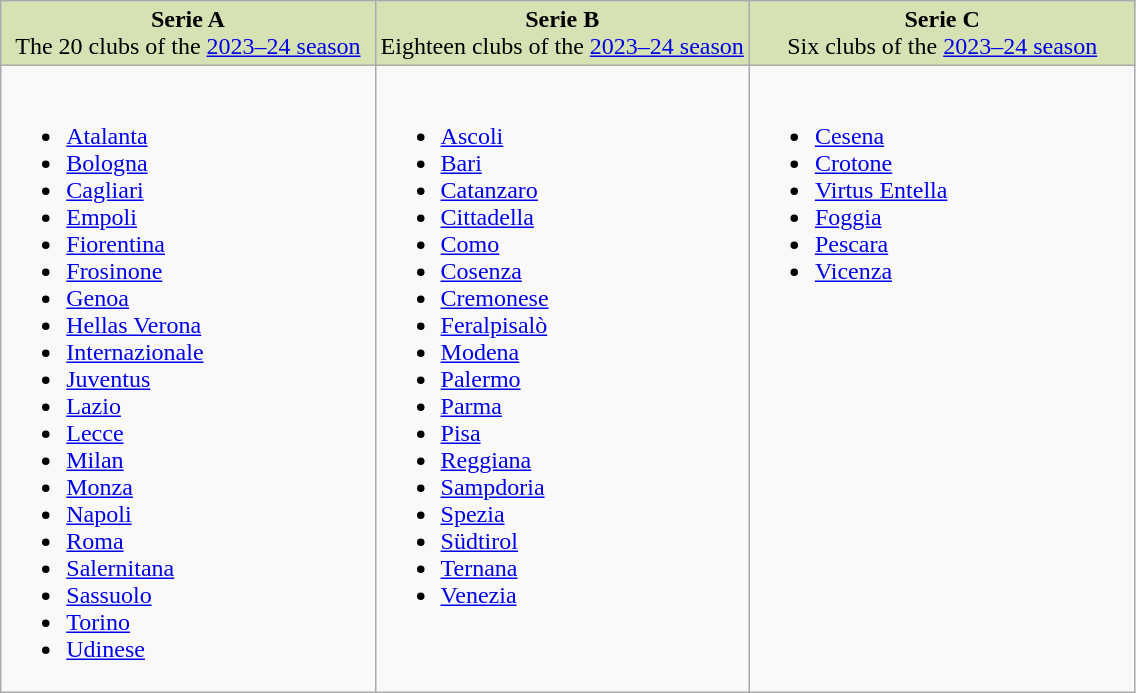<table class="wikitable">
<tr style="background:#D6E2B3; text-align:center; vertical-align:top;">
<td style="width:33%"><strong>Serie A</strong><br>The 20 clubs of the <a href='#'>2023–24 season</a></td>
<td style="width:33%"><strong>Serie B</strong><br>Eighteen clubs of the <a href='#'>2023–24 season</a></td>
<td style="width:34%"><strong>Serie C</strong><br>Six clubs of the <a href='#'>2023–24 season</a></td>
</tr>
<tr style="vertical-align:top">
<td><br><ul><li><a href='#'>Atalanta</a></li><li><a href='#'>Bologna</a></li><li><a href='#'>Cagliari</a></li><li><a href='#'>Empoli</a></li><li><a href='#'>Fiorentina</a></li><li><a href='#'>Frosinone</a></li><li><a href='#'>Genoa</a></li><li><a href='#'>Hellas Verona</a></li><li><a href='#'>Internazionale</a></li><li><a href='#'>Juventus</a></li><li><a href='#'>Lazio</a></li><li><a href='#'>Lecce</a></li><li><a href='#'>Milan</a></li><li><a href='#'>Monza</a></li><li><a href='#'>Napoli</a></li><li><a href='#'>Roma</a></li><li><a href='#'>Salernitana</a></li><li><a href='#'>Sassuolo</a></li><li><a href='#'>Torino</a></li><li><a href='#'>Udinese</a></li></ul></td>
<td><br><ul><li><a href='#'>Ascoli</a></li><li><a href='#'>Bari</a></li><li><a href='#'>Catanzaro</a></li><li><a href='#'>Cittadella</a></li><li><a href='#'>Como</a></li><li><a href='#'>Cosenza</a></li><li><a href='#'>Cremonese</a></li><li><a href='#'>Feralpisalò</a></li><li><a href='#'>Modena</a></li><li><a href='#'>Palermo</a></li><li><a href='#'>Parma</a></li><li><a href='#'>Pisa</a></li><li><a href='#'>Reggiana</a></li><li><a href='#'>Sampdoria</a></li><li><a href='#'>Spezia</a></li><li><a href='#'>Südtirol</a></li><li><a href='#'>Ternana</a></li><li><a href='#'>Venezia</a></li></ul></td>
<td><br><ul><li><a href='#'>Cesena</a></li><li><a href='#'>Crotone</a></li><li><a href='#'>Virtus Entella</a></li><li><a href='#'>Foggia</a></li><li><a href='#'>Pescara</a></li><li><a href='#'>Vicenza</a></li></ul></td>
</tr>
</table>
